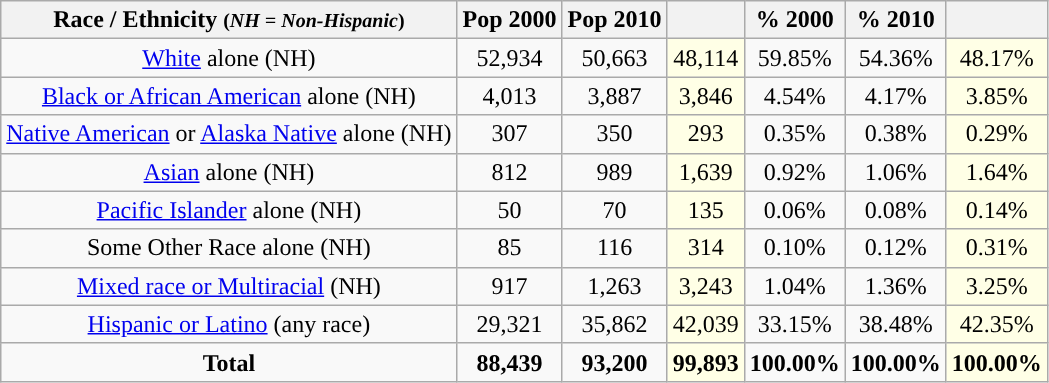<table class="wikitable" style="text-align:center;">
<tr>
<th>Race / Ethnicity <small>(<em>NH = Non-Hispanic</em>)</small></th>
<th>Pop 2000</th>
<th>Pop 2010</th>
<th></th>
<th>% 2000</th>
<th>% 2010</th>
<th></th>
</tr>
<tr>
<td><a href='#'>White</a> alone (NH)</td>
<td>52,934</td>
<td>50,663</td>
<td style='background: #ffffe6;'>48,114</td>
<td>59.85%</td>
<td>54.36%</td>
<td style='background: #ffffe6;'>48.17%</td>
</tr>
<tr>
<td><a href='#'>Black or African American</a> alone (NH)</td>
<td>4,013</td>
<td>3,887</td>
<td style='background: #ffffe6;'>3,846</td>
<td>4.54%</td>
<td>4.17%</td>
<td style='background: #ffffe6;'>3.85%</td>
</tr>
<tr>
<td><a href='#'>Native American</a> or <a href='#'>Alaska Native</a> alone (NH)</td>
<td>307</td>
<td>350</td>
<td style='background: #ffffe6;'>293</td>
<td>0.35%</td>
<td>0.38%</td>
<td style='background: #ffffe6;'>0.29%</td>
</tr>
<tr>
<td><a href='#'>Asian</a> alone (NH)</td>
<td>812</td>
<td>989</td>
<td style='background: #ffffe6;'>1,639</td>
<td>0.92%</td>
<td>1.06%</td>
<td style='background: #ffffe6;'>1.64%</td>
</tr>
<tr>
<td><a href='#'>Pacific Islander</a> alone (NH)</td>
<td>50</td>
<td>70</td>
<td style='background: #ffffe6;'>135</td>
<td>0.06%</td>
<td>0.08%</td>
<td style='background: #ffffe6;'>0.14%</td>
</tr>
<tr>
<td>Some Other Race alone (NH)</td>
<td>85</td>
<td>116</td>
<td style='background: #ffffe6;'>314</td>
<td>0.10%</td>
<td>0.12%</td>
<td style='background: #ffffe6;'>0.31%</td>
</tr>
<tr>
<td><a href='#'>Mixed race or Multiracial</a> (NH)</td>
<td>917</td>
<td>1,263</td>
<td style='background: #ffffe6;'>3,243</td>
<td>1.04%</td>
<td>1.36%</td>
<td style='background: #ffffe6;'>3.25%</td>
</tr>
<tr>
<td><a href='#'>Hispanic or Latino</a> (any race)</td>
<td>29,321</td>
<td>35,862</td>
<td style='background: #ffffe6;'>42,039</td>
<td>33.15%</td>
<td>38.48%</td>
<td style='background: #ffffe6;'>42.35%</td>
</tr>
<tr>
<td><strong>Total</strong></td>
<td><strong>88,439</strong></td>
<td><strong>93,200</strong></td>
<td style='background: #ffffe6;'><strong>99,893</strong></td>
<td><strong>100.00%</strong></td>
<td><strong>100.00%</strong></td>
<td style='background: #ffffe6;'><strong>100.00%</strong></td>
</tr>
</table>
